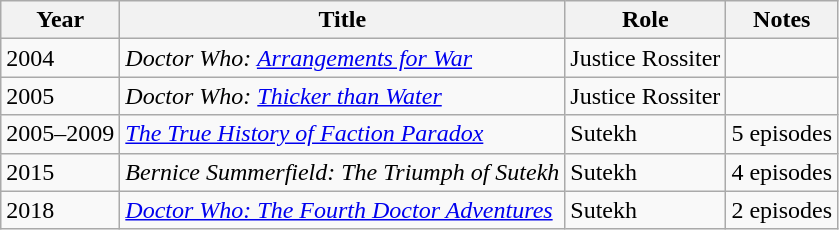<table class="wikitable">
<tr>
<th>Year</th>
<th>Title</th>
<th>Role</th>
<th>Notes</th>
</tr>
<tr>
<td>2004</td>
<td><em>Doctor Who: <a href='#'>Arrangements for War</a></em></td>
<td>Justice Rossiter</td>
<td></td>
</tr>
<tr>
<td>2005</td>
<td><em>Doctor Who: <a href='#'>Thicker than Water</a></em></td>
<td>Justice Rossiter</td>
<td></td>
</tr>
<tr>
<td>2005–2009</td>
<td><a href='#'><em>The True History of Faction Paradox</em></a></td>
<td>Sutekh</td>
<td>5 episodes</td>
</tr>
<tr>
<td>2015</td>
<td><em>Bernice Summerfield: The Triumph of Sutekh</em></td>
<td>Sutekh</td>
<td>4 episodes</td>
</tr>
<tr>
<td>2018</td>
<td><em><a href='#'>Doctor Who: The Fourth Doctor Adventures</a></em></td>
<td>Sutekh</td>
<td>2 episodes</td>
</tr>
</table>
